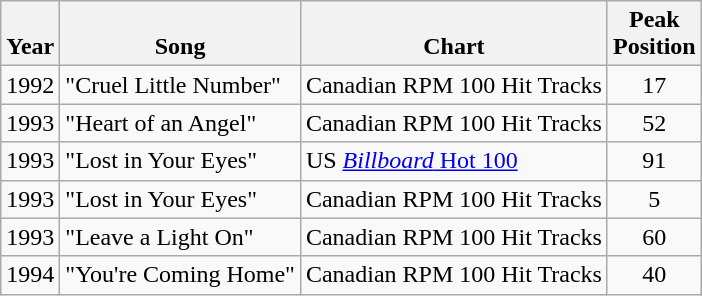<table class="wikitable sortable">
<tr>
<th style="vertical-align:bottom">Year</th>
<th style="vertical-align:bottom">Song</th>
<th style="vertical-align:bottom">Chart</th>
<th>Peak<br>Position</th>
</tr>
<tr>
<td>1992</td>
<td>"Cruel Little Number"</td>
<td>Canadian RPM 100 Hit Tracks</td>
<td style="text-align:center">17</td>
</tr>
<tr>
<td>1993</td>
<td>"Heart of an Angel"</td>
<td>Canadian RPM 100 Hit Tracks</td>
<td style="text-align:center">52</td>
</tr>
<tr>
<td>1993</td>
<td>"Lost in Your Eyes"</td>
<td>US <a href='#'><em>Billboard</em> Hot 100</a></td>
<td style="text-align:center">91</td>
</tr>
<tr>
<td>1993</td>
<td>"Lost in Your Eyes"</td>
<td>Canadian RPM 100 Hit Tracks</td>
<td style="text-align:center">5</td>
</tr>
<tr>
<td>1993</td>
<td>"Leave a Light On"</td>
<td>Canadian RPM 100 Hit Tracks</td>
<td style="text-align:center">60</td>
</tr>
<tr>
<td>1994</td>
<td>"You're Coming Home"</td>
<td>Canadian RPM 100 Hit Tracks</td>
<td style="text-align:center">40</td>
</tr>
</table>
